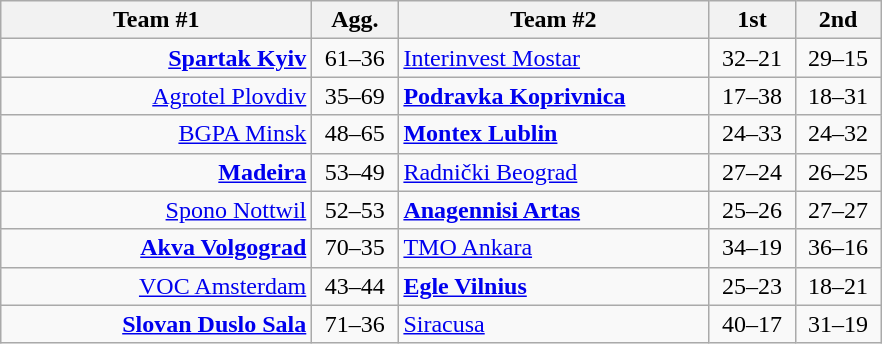<table class=wikitable style="text-align:center">
<tr>
<th width=200>Team #1</th>
<th width=50>Agg.</th>
<th width=200>Team #2</th>
<th width=50>1st</th>
<th width=50>2nd</th>
</tr>
<tr>
<td align=right><strong><a href='#'>Spartak Kyiv</a></strong> </td>
<td>61–36</td>
<td align=left> <a href='#'>Interinvest Mostar</a></td>
<td align=center>32–21</td>
<td align=center>29–15</td>
</tr>
<tr>
<td align=right><a href='#'>Agrotel Plovdiv</a> </td>
<td>35–69</td>
<td align=left> <strong><a href='#'>Podravka Koprivnica</a></strong></td>
<td align=center>17–38</td>
<td align=center>18–31</td>
</tr>
<tr>
<td align=right><a href='#'>BGPA Minsk</a> </td>
<td>48–65</td>
<td align=left> <strong><a href='#'>Montex Lublin</a></strong></td>
<td align=center>24–33</td>
<td align=center>24–32</td>
</tr>
<tr>
<td align=right><strong><a href='#'>Madeira</a></strong> </td>
<td>53–49</td>
<td align=left> <a href='#'>Radnički Beograd</a></td>
<td align=center>27–24</td>
<td align=center>26–25</td>
</tr>
<tr>
<td align=right><a href='#'>Spono Nottwil</a> </td>
<td>52–53</td>
<td align=left> <strong><a href='#'>Anagennisi Artas</a></strong></td>
<td align=center>25–26</td>
<td align=center>27–27</td>
</tr>
<tr>
<td align=right><strong><a href='#'>Akva Volgograd</a></strong> </td>
<td>70–35</td>
<td align=left> <a href='#'>TMO Ankara</a></td>
<td align=center>34–19</td>
<td align=center>36–16</td>
</tr>
<tr>
<td align=right><a href='#'>VOC Amsterdam</a> </td>
<td>43–44</td>
<td align=left> <strong><a href='#'>Egle Vilnius</a></strong></td>
<td align=center>25–23</td>
<td align=center>18–21</td>
</tr>
<tr>
<td align=right><strong><a href='#'>Slovan Duslo Sala</a></strong> </td>
<td>71–36</td>
<td align=left> <a href='#'>Siracusa</a></td>
<td align=center>40–17</td>
<td align=center>31–19</td>
</tr>
</table>
